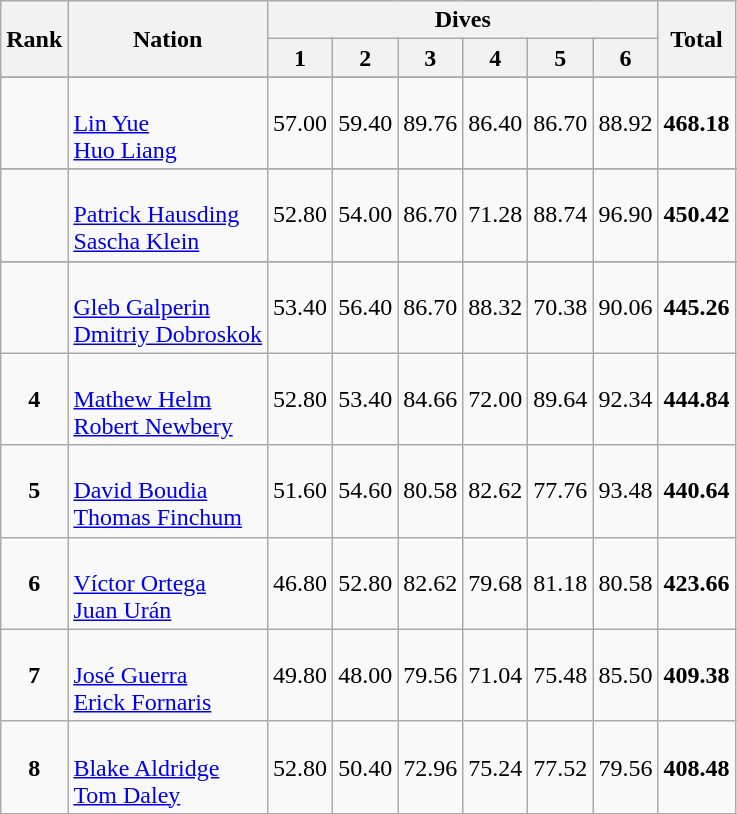<table class="wikitable sortable">
<tr>
<th rowspan="2">Rank</th>
<th rowspan="2">Nation</th>
<th colspan="6">Dives</th>
<th rowspan="2">Total</th>
</tr>
<tr>
<th>1</th>
<th>2</th>
<th>3</th>
<th>4</th>
<th>5</th>
<th>6</th>
</tr>
<tr>
</tr>
<tr>
<td align="center"></td>
<td><br><a href='#'>Lin Yue</a><br><a href='#'>Huo Liang</a></td>
<td align="center">57.00</td>
<td align="center">59.40</td>
<td align="center">89.76</td>
<td align="center">86.40</td>
<td align="center">86.70</td>
<td align="center">88.92</td>
<td align="center"><strong>468.18</strong></td>
</tr>
<tr>
</tr>
<tr>
<td align="center"></td>
<td><br><a href='#'>Patrick Hausding</a><br><a href='#'>Sascha Klein</a></td>
<td align="center">52.80</td>
<td align="center">54.00</td>
<td align="center">86.70</td>
<td align="center">71.28</td>
<td align="center">88.74</td>
<td align="center">96.90</td>
<td align="center"><strong>450.42</strong></td>
</tr>
<tr>
</tr>
<tr>
<td align="center"></td>
<td><br><a href='#'>Gleb Galperin</a><br><a href='#'>Dmitriy Dobroskok</a></td>
<td align="center">53.40</td>
<td align="center">56.40</td>
<td align="center">86.70</td>
<td align="center">88.32</td>
<td align="center">70.38</td>
<td align="center">90.06</td>
<td align="center"><strong>445.26</strong></td>
</tr>
<tr>
<td align="center"><strong>4</strong></td>
<td><br><a href='#'>Mathew Helm</a><br><a href='#'>Robert Newbery</a></td>
<td align="center">52.80</td>
<td align="center">53.40</td>
<td align="center">84.66</td>
<td align="center">72.00</td>
<td align="center">89.64</td>
<td align="center">92.34</td>
<td align="center"><strong>444.84 </strong></td>
</tr>
<tr>
<td align="center"><strong>5</strong></td>
<td><br><a href='#'>David Boudia</a><br><a href='#'>Thomas Finchum</a></td>
<td align="center">51.60</td>
<td align="center">54.60</td>
<td align="center">80.58</td>
<td align="center">82.62</td>
<td align="center">77.76</td>
<td align="center">93.48</td>
<td align="center"><strong>440.64</strong></td>
</tr>
<tr>
<td align="center"><strong>6</strong></td>
<td><br><a href='#'>Víctor Ortega</a><br><a href='#'>Juan Urán</a></td>
<td align="center">46.80</td>
<td align="center">52.80</td>
<td align="center">82.62</td>
<td align="center">79.68</td>
<td align="center">81.18</td>
<td align="center">80.58</td>
<td align="center"><strong>423.66</strong></td>
</tr>
<tr>
<td align="center"><strong>7</strong></td>
<td><br><a href='#'>José Guerra</a><br><a href='#'>Erick Fornaris</a></td>
<td align="center">49.80</td>
<td align="center">48.00</td>
<td align="center">79.56</td>
<td align="center">71.04</td>
<td align="center">75.48</td>
<td align="center">85.50</td>
<td align="center"><strong>409.38</strong></td>
</tr>
<tr>
<td align="center"><strong>8</strong></td>
<td><br><a href='#'>Blake Aldridge</a><br><a href='#'>Tom Daley</a></td>
<td align="center">52.80</td>
<td align="center">50.40</td>
<td align="center">72.96</td>
<td align="center">75.24</td>
<td align="center">77.52</td>
<td align="center">79.56</td>
<td align="center"><strong>408.48</strong></td>
</tr>
<tr>
</tr>
</table>
